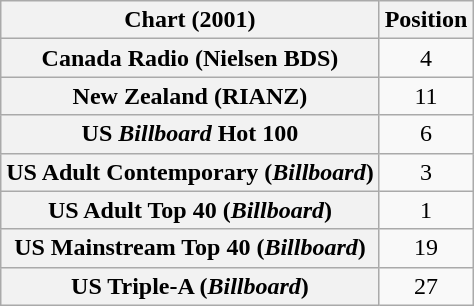<table class="wikitable sortable plainrowheaders" style="text-align:center">
<tr>
<th>Chart (2001)</th>
<th>Position</th>
</tr>
<tr>
<th scope="row">Canada Radio (Nielsen BDS)</th>
<td>4</td>
</tr>
<tr>
<th scope="row">New Zealand (RIANZ)</th>
<td>11</td>
</tr>
<tr>
<th scope="row">US <em>Billboard</em> Hot 100</th>
<td>6</td>
</tr>
<tr>
<th scope="row">US Adult Contemporary (<em>Billboard</em>)</th>
<td>3</td>
</tr>
<tr>
<th scope="row">US Adult Top 40 (<em>Billboard</em>)</th>
<td>1</td>
</tr>
<tr>
<th scope="row">US Mainstream Top 40 (<em>Billboard</em>)</th>
<td>19</td>
</tr>
<tr>
<th scope="row">US Triple-A (<em>Billboard</em>)</th>
<td>27</td>
</tr>
</table>
